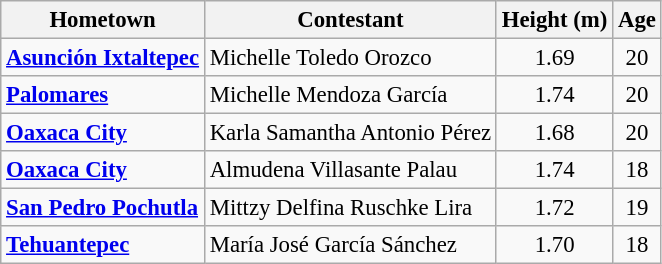<table class="wikitable sortable" style="font-size: 95%;">
<tr>
<th>Hometown</th>
<th>Contestant</th>
<th>Height (m)</th>
<th>Age</th>
</tr>
<tr>
<td><strong><a href='#'>Asunción Ixtaltepec</a></strong></td>
<td>Michelle Toledo Orozco</td>
<td align="center">1.69</td>
<td align="center">20</td>
</tr>
<tr>
<td><strong><a href='#'>Palomares</a></strong></td>
<td>Michelle Mendoza García</td>
<td align="center">1.74</td>
<td align="center">20</td>
</tr>
<tr>
<td><strong><a href='#'>Oaxaca City</a></strong></td>
<td>Karla Samantha Antonio Pérez</td>
<td align="center">1.68</td>
<td align="center">20</td>
</tr>
<tr>
<td><strong><a href='#'>Oaxaca City</a></strong></td>
<td>Almudena Villasante Palau</td>
<td align="center">1.74</td>
<td align="center">18</td>
</tr>
<tr>
<td><strong><a href='#'>San Pedro Pochutla</a></strong></td>
<td>Mittzy Delfina Ruschke Lira</td>
<td align="center">1.72</td>
<td align="center">19</td>
</tr>
<tr>
<td><strong><a href='#'>Tehuantepec</a></strong></td>
<td>María José García Sánchez</td>
<td align="center">1.70</td>
<td align="center">18</td>
</tr>
</table>
